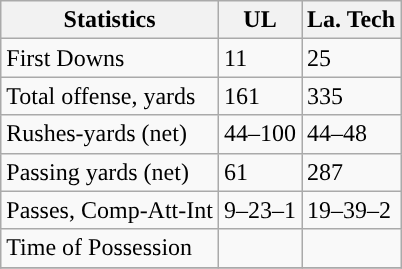<table class="wikitable">
<tr>
<th>Statistics</th>
<th>UL</th>
<th>La. Tech</th>
</tr>
<tr>
<td>First Downs</td>
<td>11</td>
<td>25</td>
</tr>
<tr>
<td>Total offense, yards</td>
<td>161</td>
<td>335</td>
</tr>
<tr>
<td>Rushes-yards (net)</td>
<td>44–100</td>
<td>44–48</td>
</tr>
<tr>
<td>Passing yards (net)</td>
<td>61</td>
<td>287</td>
</tr>
<tr>
<td>Passes, Comp-Att-Int</td>
<td>9–23–1</td>
<td>19–39–2</td>
</tr>
<tr>
<td>Time of Possession</td>
<td></td>
<td></td>
</tr>
<tr>
</tr>
</table>
